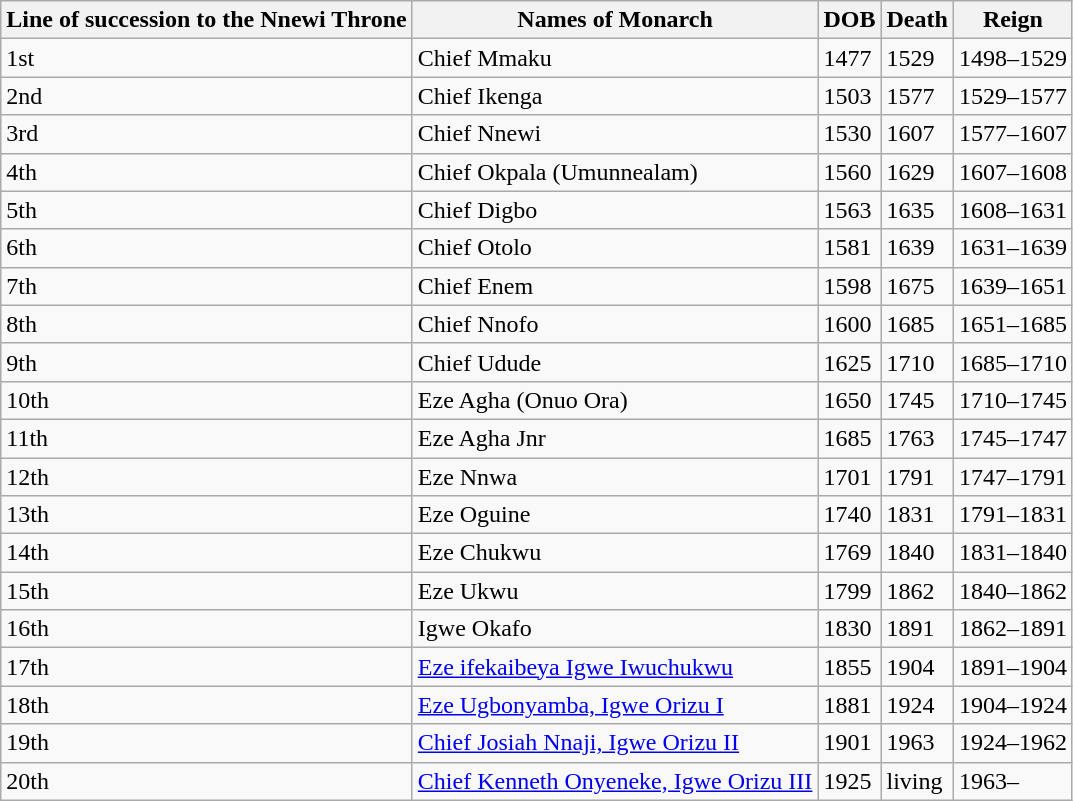<table class="wikitable sortable">
<tr>
<th>Line of succession to the Nnewi Throne</th>
<th>Names of Monarch</th>
<th>DOB</th>
<th>Death</th>
<th>Reign</th>
</tr>
<tr>
<td>1st</td>
<td>Chief Mmaku</td>
<td>1477</td>
<td>1529</td>
<td>1498–1529</td>
</tr>
<tr>
<td>2nd</td>
<td>Chief Ikenga</td>
<td>1503</td>
<td>1577</td>
<td>1529–1577</td>
</tr>
<tr>
<td>3rd</td>
<td>Chief Nnewi</td>
<td>1530</td>
<td>1607</td>
<td>1577–1607</td>
</tr>
<tr>
<td>4th</td>
<td>Chief Okpala (Umunnealam)</td>
<td>1560</td>
<td>1629</td>
<td>1607–1608</td>
</tr>
<tr>
<td>5th</td>
<td>Chief Digbo</td>
<td>1563</td>
<td>1635</td>
<td>1608–1631</td>
</tr>
<tr>
<td>6th</td>
<td>Chief Otolo</td>
<td>1581</td>
<td>1639</td>
<td>1631–1639</td>
</tr>
<tr>
<td>7th</td>
<td>Chief Enem</td>
<td>1598</td>
<td>1675</td>
<td>1639–1651</td>
</tr>
<tr>
<td>8th</td>
<td>Chief Nnofo</td>
<td>1600</td>
<td>1685</td>
<td>1651–1685</td>
</tr>
<tr>
<td>9th</td>
<td>Chief Udude</td>
<td>1625</td>
<td>1710</td>
<td>1685–1710</td>
</tr>
<tr>
<td>10th</td>
<td>Eze Agha (Onuo Ora)</td>
<td>1650</td>
<td>1745</td>
<td>1710–1745</td>
</tr>
<tr>
<td>11th</td>
<td>Eze Agha Jnr</td>
<td>1685</td>
<td>1763</td>
<td>1745–1747</td>
</tr>
<tr>
<td>12th</td>
<td>Eze Nnwa</td>
<td>1701</td>
<td>1791</td>
<td>1747–1791</td>
</tr>
<tr>
<td>13th</td>
<td>Eze Oguine</td>
<td>1740</td>
<td>1831</td>
<td>1791–1831</td>
</tr>
<tr>
<td>14th</td>
<td>Eze Chukwu</td>
<td>1769</td>
<td>1840</td>
<td>1831–1840</td>
</tr>
<tr>
<td>15th</td>
<td>Eze Ukwu</td>
<td>1799</td>
<td>1862</td>
<td>1840–1862</td>
</tr>
<tr>
<td>16th</td>
<td>Igwe Okafo</td>
<td>1830</td>
<td>1891</td>
<td>1862–1891</td>
</tr>
<tr>
<td>17th</td>
<td><a href='#'>Eze ifekaibeya Igwe Iwuchukwu</a></td>
<td>1855</td>
<td>1904</td>
<td>1891–1904</td>
</tr>
<tr>
<td>18th</td>
<td><a href='#'>Eze Ugbonyamba, Igwe Orizu I</a></td>
<td>1881</td>
<td>1924</td>
<td>1904–1924</td>
</tr>
<tr>
<td>19th</td>
<td><a href='#'>Chief Josiah Nnaji, Igwe Orizu II</a></td>
<td>1901</td>
<td>1963</td>
<td>1924–1962</td>
</tr>
<tr>
<td>20th</td>
<td><a href='#'>Chief Kenneth Onyeneke, Igwe Orizu III</a></td>
<td>1925</td>
<td>living</td>
<td>1963–</td>
</tr>
</table>
